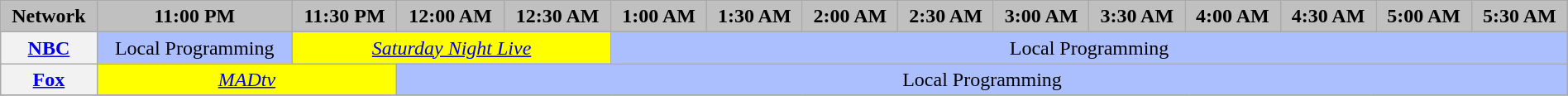<table class="wikitable" style="width:100%;margin-right:0;text-align:center">
<tr>
<th style="background-color:#C0C0C0;text-align:center" colspan="2">Network</th>
<th style="background-color:#C0C0C0;text-align:center">11:00 PM</th>
<th style="background-color:#C0C0C0;text-align:center">11:30 PM</th>
<th style="background-color:#C0C0C0;text-align:center">12:00 AM</th>
<th style="background-color:#C0C0C0;text-align:center">12:30 AM</th>
<th style="background-color:#C0C0C0;text-align:center">1:00 AM</th>
<th style="background-color:#C0C0C0;text-align:center">1:30 AM</th>
<th style="background-color:#C0C0C0;text-align:center">2:00 AM</th>
<th style="background-color:#C0C0C0;text-align:center">2:30 AM</th>
<th style="background-color:#C0C0C0;text-align:center">3:00 AM</th>
<th style="background-color:#C0C0C0;text-align:center">3:30 AM</th>
<th style="background-color:#C0C0C0;text-align:center">4:00 AM</th>
<th style="background-color:#C0C0C0;text-align:center">4:30 AM</th>
<th style="background-color:#C0C0C0;text-align:center">5:00 AM</th>
<th style="background-color:#C0C0C0;text-align:center">5:30 AM</th>
</tr>
<tr>
<th colspan="2"><a href='#'>NBC</a></th>
<td style="background:#abbfff">Local Programming</td>
<td colspan="3" style="background:yellow"><em><a href='#'>Saturday Night Live</a></em></td>
<td colspan="10" style="background:#abbfff">Local Programming</td>
</tr>
<tr>
<th colspan="2"><a href='#'>Fox</a></th>
<td colspan="2" style="background:yellow"><em><a href='#'>MADtv</a></em></td>
<td colspan="12" style="background:#abbfff">Local Programming</td>
</tr>
<tr>
</tr>
</table>
